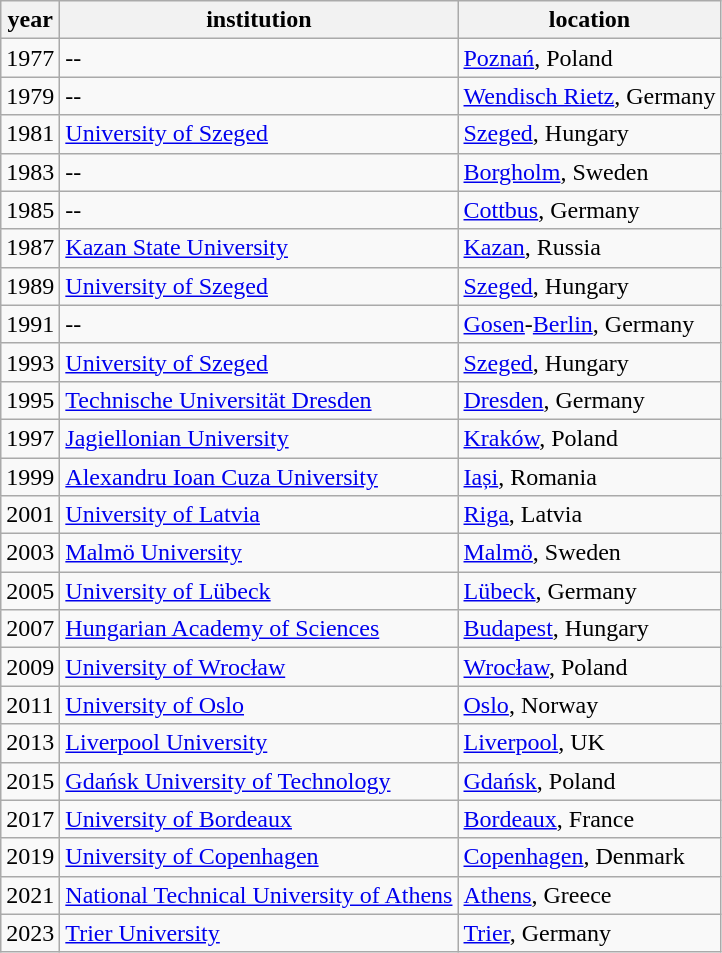<table class="wikitable">
<tr>
<th>year</th>
<th>institution</th>
<th>location</th>
</tr>
<tr>
<td>1977</td>
<td>--</td>
<td><a href='#'>Poznań</a>, Poland</td>
</tr>
<tr>
<td>1979</td>
<td>--</td>
<td><a href='#'>Wendisch Rietz</a>, Germany</td>
</tr>
<tr>
<td>1981</td>
<td><a href='#'>University of Szeged</a></td>
<td><a href='#'>Szeged</a>, Hungary</td>
</tr>
<tr>
<td>1983</td>
<td>--</td>
<td><a href='#'>Borgholm</a>, Sweden</td>
</tr>
<tr>
<td>1985</td>
<td>--</td>
<td><a href='#'>Cottbus</a>, Germany</td>
</tr>
<tr>
<td>1987</td>
<td><a href='#'>Kazan State University</a></td>
<td><a href='#'>Kazan</a>, Russia</td>
</tr>
<tr>
<td>1989</td>
<td><a href='#'>University of Szeged</a></td>
<td><a href='#'>Szeged</a>, Hungary</td>
</tr>
<tr>
<td>1991</td>
<td>--</td>
<td><a href='#'>Gosen</a>-<a href='#'>Berlin</a>, Germany</td>
</tr>
<tr>
<td>1993</td>
<td><a href='#'>University of Szeged</a></td>
<td><a href='#'>Szeged</a>, Hungary</td>
</tr>
<tr>
<td>1995</td>
<td><a href='#'>Technische Universität Dresden</a></td>
<td><a href='#'>Dresden</a>, Germany</td>
</tr>
<tr>
<td>1997</td>
<td><a href='#'>Jagiellonian University</a></td>
<td><a href='#'>Kraków</a>, Poland</td>
</tr>
<tr>
<td>1999</td>
<td><a href='#'>Alexandru Ioan Cuza University</a></td>
<td><a href='#'>Iași</a>, Romania</td>
</tr>
<tr>
<td>2001</td>
<td><a href='#'>University of Latvia</a></td>
<td><a href='#'>Riga</a>, Latvia</td>
</tr>
<tr>
<td>2003</td>
<td><a href='#'>Malmö University</a></td>
<td><a href='#'>Malmö</a>, Sweden</td>
</tr>
<tr>
<td>2005</td>
<td><a href='#'>University of Lübeck</a></td>
<td><a href='#'>Lübeck</a>, Germany</td>
</tr>
<tr>
<td>2007</td>
<td><a href='#'>Hungarian Academy of Sciences</a></td>
<td><a href='#'>Budapest</a>, Hungary</td>
</tr>
<tr>
<td>2009</td>
<td><a href='#'>University of Wrocław</a></td>
<td><a href='#'>Wrocław</a>, Poland</td>
</tr>
<tr>
<td>2011</td>
<td><a href='#'>University of Oslo</a></td>
<td><a href='#'>Oslo</a>, Norway</td>
</tr>
<tr>
<td>2013</td>
<td><a href='#'>Liverpool University</a></td>
<td><a href='#'>Liverpool</a>, UK</td>
</tr>
<tr>
<td>2015</td>
<td><a href='#'>Gdańsk University of Technology</a></td>
<td><a href='#'>Gdańsk</a>, Poland</td>
</tr>
<tr>
<td>2017</td>
<td><a href='#'>University of Bordeaux</a></td>
<td><a href='#'>Bordeaux</a>, France</td>
</tr>
<tr>
<td>2019</td>
<td><a href='#'>University of Copenhagen</a></td>
<td><a href='#'>Copenhagen</a>, Denmark </td>
</tr>
<tr>
<td>2021</td>
<td><a href='#'>National Technical University of Athens</a></td>
<td><a href='#'>Athens</a>, Greece </td>
</tr>
<tr>
<td>2023</td>
<td><a href='#'>Trier University</a></td>
<td><a href='#'>Trier</a>, Germany </td>
</tr>
</table>
